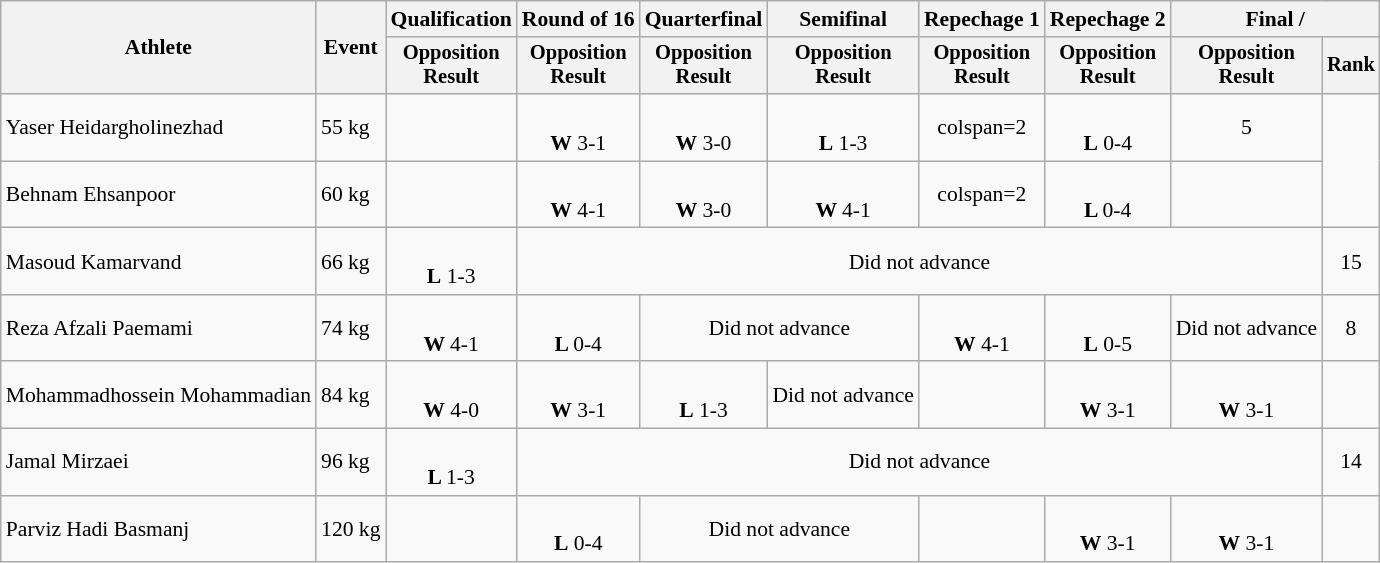<table class="wikitable" style="font-size:90%;">
<tr>
<th rowspan=2>Athlete</th>
<th rowspan=2>Event</th>
<th>Qualification</th>
<th>Round of 16</th>
<th>Quarterfinal</th>
<th>Semifinal</th>
<th>Repechage 1</th>
<th>Repechage 2</th>
<th colspan=2>Final / </th>
</tr>
<tr style="font-size: 95%">
<th>Opposition<br>Result</th>
<th>Opposition<br>Result</th>
<th>Opposition<br>Result</th>
<th>Opposition<br>Result</th>
<th>Opposition<br>Result</th>
<th>Opposition<br>Result</th>
<th>Opposition<br>Result</th>
<th>Rank</th>
</tr>
<tr align=center>
<td align=left>Yaser Heidargholinezhad</td>
<td align=left>55 kg</td>
<td></td>
<td><br><strong>W</strong> 3-1 <sup></sup></td>
<td><br><strong>W</strong> 3-0 <sup></sup></td>
<td><br><strong>L</strong> 1-3 <sup></sup></td>
<td>colspan=2 </td>
<td><br><strong>L</strong> 0-4 <sup></sup></td>
<td>5</td>
</tr>
<tr style="text-align:center;">
<td align=left>Behnam Ehsanpoor</td>
<td align=left>60 kg</td>
<td></td>
<td><br><strong>W</strong> 4-1 <sup></sup></td>
<td><br><strong>W </strong>3-0<strong> </strong><sup></sup></td>
<td><br><strong>W </strong>4-1 <sup></sup></td>
<td>colspan=2 </td>
<td><br><strong>L </strong>0-4 <sup></sup></td>
<td></td>
</tr>
<tr align=center>
<td align=left>Masoud Kamarvand</td>
<td align=left>66 kg</td>
<td><br><strong>L</strong> 1-3 <sup></sup></td>
<td colspan=6>Did not advance</td>
<td>15</td>
</tr>
<tr align=center>
<td align=left>Reza Afzali Paemami</td>
<td align=left>74 kg</td>
<td><br><strong>W </strong>4-1 <sup></sup></td>
<td><br><strong>L </strong>0-4 <sup></sup></td>
<td colspan=2>Did not advance</td>
<td><br><strong>W</strong> 4-1 <sup></sup></td>
<td><br><strong>L</strong> 0-5 <sup></sup></td>
<td>Did not advance</td>
<td>8</td>
</tr>
<tr align=center>
<td align=left>Mohammadhossein Mohammadian</td>
<td align=left>84 kg</td>
<td><br><strong>W</strong> 4-0 <sup></sup></td>
<td><br><strong>W</strong> 3-1 <sup></sup></td>
<td><br><strong>L</strong> 1-3 <sup></sup></td>
<td>Did not advance</td>
<td></td>
<td><br><strong>W</strong> 3-1 <sup></sup></td>
<td><br><strong>W</strong> 3-1 <sup></sup></td>
<td></td>
</tr>
<tr style="text-align:center;">
<td align=left>Jamal Mirzaei</td>
<td align=left>96 kg</td>
<td><br><strong>L </strong>1-3 <sup></sup></td>
<td colspan=6>Did not advance</td>
<td>14</td>
</tr>
<tr align=center>
<td align=left>Parviz Hadi Basmanj</td>
<td align=left>120 kg</td>
<td></td>
<td><br><strong>L</strong> 0-4 <sup></sup></td>
<td colspan=2>Did not advance</td>
<td></td>
<td><br><strong>W</strong> 3-1 <sup></sup></td>
<td><br><strong>W</strong> 3-1 <sup></sup></td>
<td></td>
</tr>
</table>
